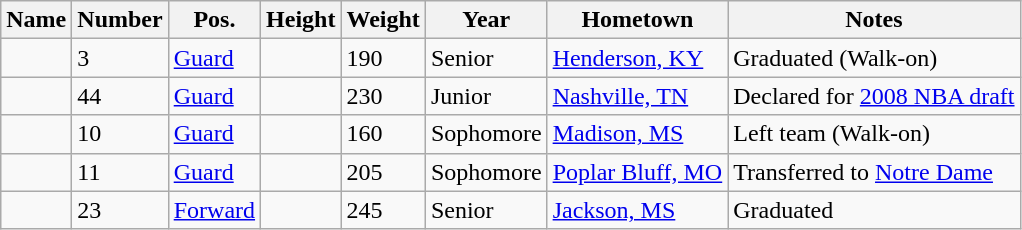<table class="wikitable sortable" border="1">
<tr>
<th>Name</th>
<th>Number</th>
<th>Pos.</th>
<th>Height</th>
<th>Weight</th>
<th>Year</th>
<th>Hometown</th>
<th class="unsortable">Notes</th>
</tr>
<tr>
<td></td>
<td>3</td>
<td><a href='#'>Guard</a></td>
<td></td>
<td>190</td>
<td>Senior</td>
<td><a href='#'>Henderson, KY</a></td>
<td>Graduated (Walk-on)</td>
</tr>
<tr>
<td></td>
<td>44</td>
<td><a href='#'>Guard</a></td>
<td></td>
<td>230</td>
<td>Junior</td>
<td><a href='#'>Nashville, TN</a></td>
<td>Declared for <a href='#'>2008 NBA draft</a></td>
</tr>
<tr>
<td></td>
<td>10</td>
<td><a href='#'>Guard</a></td>
<td></td>
<td>160</td>
<td>Sophomore</td>
<td><a href='#'>Madison, MS</a></td>
<td>Left team (Walk-on)</td>
</tr>
<tr>
<td></td>
<td>11</td>
<td><a href='#'>Guard</a></td>
<td></td>
<td>205</td>
<td>Sophomore</td>
<td><a href='#'>Poplar Bluff, MO</a></td>
<td>Transferred to <a href='#'>Notre Dame</a></td>
</tr>
<tr>
<td></td>
<td>23</td>
<td><a href='#'>Forward</a></td>
<td></td>
<td>245</td>
<td>Senior</td>
<td><a href='#'>Jackson, MS</a></td>
<td>Graduated</td>
</tr>
</table>
